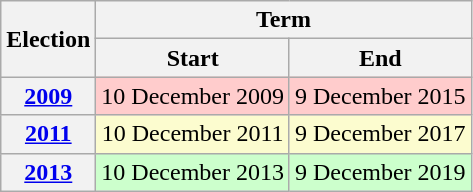<table class="wikitable" style="text-align:center">
<tr>
<th rowspan="2">Election</th>
<th colspan="2">Term</th>
</tr>
<tr>
<th>Start</th>
<th>End</th>
</tr>
<tr>
<th><a href='#'>2009</a></th>
<td bgcolor="#fcc">10 December 2009</td>
<td bgcolor="#fcc">9 December 2015</td>
</tr>
<tr>
<th><a href='#'>2011</a></th>
<td bgcolor="#fcfccf">10 December 2011</td>
<td bgcolor="#fcfccf">9 December 2017</td>
</tr>
<tr>
<th><a href='#'>2013</a></th>
<td bgcolor="#cfc">10 December 2013</td>
<td bgcolor="#cfc">9 December 2019</td>
</tr>
</table>
